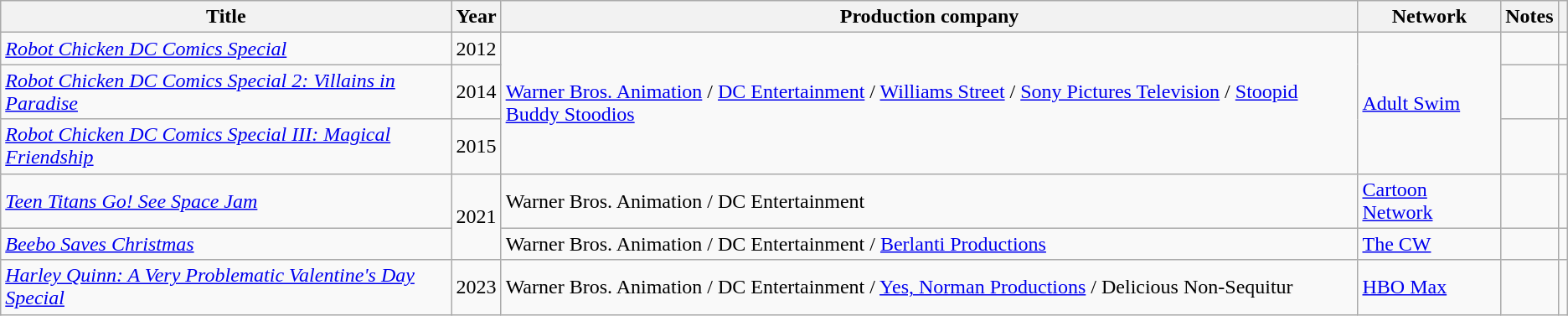<table class="wikitable plainrowheaders" style="text-align: left">
<tr>
<th>Title</th>
<th>Year</th>
<th>Production company</th>
<th>Network</th>
<th>Notes</th>
<th></th>
</tr>
<tr>
<td><em><a href='#'>Robot Chicken DC Comics Special</a></em></td>
<td>2012</td>
<td rowspan="3"><a href='#'>Warner Bros. Animation</a> / <a href='#'>DC Entertainment</a> / <a href='#'>Williams Street</a> / <a href='#'>Sony Pictures Television</a> / <a href='#'>Stoopid Buddy Stoodios</a></td>
<td rowspan="3"><a href='#'>Adult Swim</a></td>
<td></td>
<td></td>
</tr>
<tr>
<td><em><a href='#'>Robot Chicken DC Comics Special 2: Villains in Paradise</a></em></td>
<td>2014</td>
<td></td>
<td></td>
</tr>
<tr>
<td><em><a href='#'>Robot Chicken DC Comics Special III: Magical Friendship</a></em></td>
<td>2015</td>
<td></td>
<td></td>
</tr>
<tr>
<td><em><a href='#'>Teen Titans Go! See Space Jam</a></em></td>
<td rowspan="2">2021</td>
<td>Warner Bros. Animation / DC Entertainment</td>
<td><a href='#'>Cartoon Network</a></td>
<td></td>
<td></td>
</tr>
<tr>
<td><em><a href='#'>Beebo Saves Christmas</a></em></td>
<td>Warner Bros. Animation / DC Entertainment / <a href='#'>Berlanti Productions</a></td>
<td><a href='#'>The CW</a></td>
<td></td>
<td></td>
</tr>
<tr>
<td><em><a href='#'>Harley Quinn: A Very Problematic Valentine's Day Special</a></em></td>
<td>2023</td>
<td>Warner Bros. Animation / DC Entertainment / <a href='#'>Yes, Norman Productions</a> / Delicious Non-Sequitur</td>
<td><a href='#'>HBO Max</a></td>
<td></td>
<td></td>
</tr>
</table>
